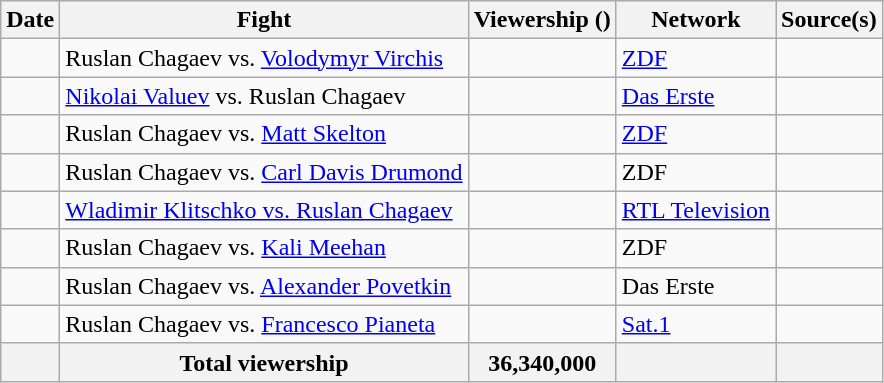<table class="wikitable sortable">
<tr>
<th>Date</th>
<th>Fight</th>
<th>Viewership ()</th>
<th>Network</th>
<th>Source(s)</th>
</tr>
<tr>
<td></td>
<td>Ruslan Chagaev vs. <a href='#'>Volodymyr Virchis</a></td>
<td></td>
<td><a href='#'>ZDF</a></td>
<td></td>
</tr>
<tr>
<td></td>
<td><a href='#'>Nikolai Valuev</a> vs. Ruslan Chagaev</td>
<td></td>
<td><a href='#'>Das Erste</a></td>
<td></td>
</tr>
<tr>
<td></td>
<td>Ruslan Chagaev vs. <a href='#'>Matt Skelton</a></td>
<td></td>
<td><a href='#'>ZDF</a></td>
<td></td>
</tr>
<tr>
<td></td>
<td>Ruslan Chagaev vs. <a href='#'>Carl Davis Drumond</a></td>
<td></td>
<td>ZDF</td>
<td></td>
</tr>
<tr>
<td></td>
<td><a href='#'>Wladimir Klitschko vs. Ruslan Chagaev</a></td>
<td></td>
<td><a href='#'>RTL Television</a></td>
<td></td>
</tr>
<tr>
<td></td>
<td>Ruslan Chagaev vs. <a href='#'>Kali Meehan</a></td>
<td></td>
<td>ZDF</td>
<td></td>
</tr>
<tr>
<td></td>
<td>Ruslan Chagaev vs. <a href='#'>Alexander Povetkin</a></td>
<td></td>
<td>Das Erste</td>
<td></td>
</tr>
<tr>
<td></td>
<td>Ruslan Chagaev vs. <a href='#'>Francesco Pianeta</a></td>
<td></td>
<td><a href='#'>Sat.1</a></td>
<td></td>
</tr>
<tr>
<th></th>
<th>Total viewership</th>
<th>36,340,000</th>
<th></th>
<th></th>
</tr>
</table>
